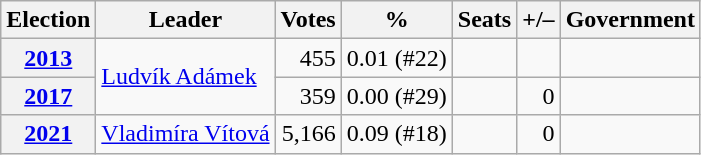<table class=wikitable style=text-align:right>
<tr>
<th>Election</th>
<th>Leader</th>
<th>Votes</th>
<th>%</th>
<th>Seats</th>
<th>+/–</th>
<th>Government</th>
</tr>
<tr>
<th><a href='#'>2013</a></th>
<td align=left rowspan=2><a href='#'>Ludvík Adámek</a></td>
<td>455</td>
<td>0.01 (#22)</td>
<td></td>
<td></td>
<td></td>
</tr>
<tr>
<th><a href='#'>2017</a></th>
<td>359</td>
<td>0.00 (#29)</td>
<td></td>
<td> 0</td>
<td></td>
</tr>
<tr>
<th><a href='#'>2021</a></th>
<td align=left rowspan=1><a href='#'>Vladimíra Vítová</a></td>
<td>5,166</td>
<td>0.09 (#18)</td>
<td></td>
<td> 0</td>
<td></td>
</tr>
</table>
